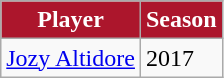<table class="wikitable">
<tr>
<th style="background:#AC162C; color:white;" scope="col">Player</th>
<th style="background:#AC162C; color:white;" scope="col">Season</th>
</tr>
<tr>
<td> <a href='#'>Jozy Altidore</a></td>
<td>2017</td>
</tr>
</table>
